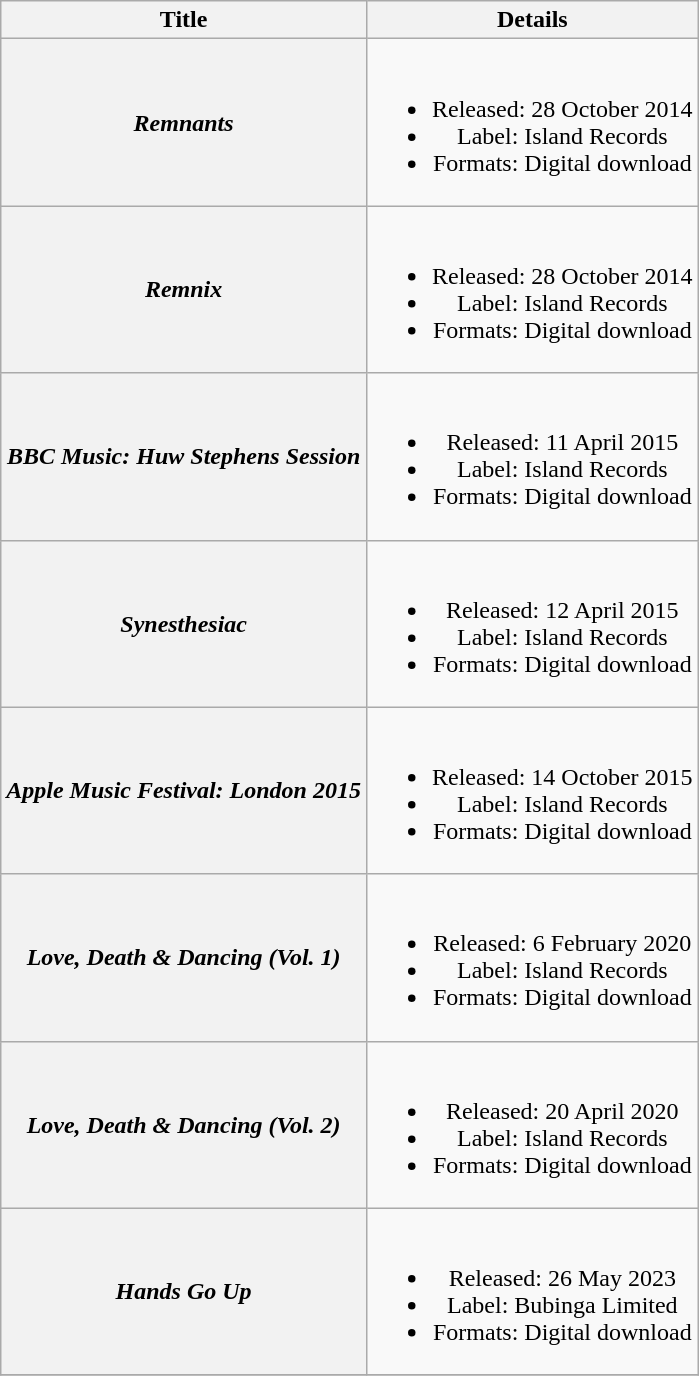<table class="wikitable plainrowheaders" style="text-align:center;" border="1">
<tr>
<th scope="col">Title</th>
<th scope="col">Details</th>
</tr>
<tr>
<th scope="row"><em>Remnants</em></th>
<td><br><ul><li>Released: 28 October 2014</li><li>Label: Island Records</li><li>Formats: Digital download</li></ul></td>
</tr>
<tr>
<th scope="row"><em>Remnix</em></th>
<td><br><ul><li>Released: 28 October 2014</li><li>Label: Island Records</li><li>Formats: Digital download</li></ul></td>
</tr>
<tr>
<th scope="row"><em>BBC Music: Huw Stephens Session</em></th>
<td><br><ul><li>Released: 11 April 2015</li><li>Label: Island Records</li><li>Formats: Digital download</li></ul></td>
</tr>
<tr>
<th scope="row"><em>Synesthesiac</em></th>
<td><br><ul><li>Released: 12 April 2015</li><li>Label: Island Records</li><li>Formats: Digital download</li></ul></td>
</tr>
<tr>
<th scope="row"><em>Apple Music Festival: London 2015</em></th>
<td><br><ul><li>Released: 14 October 2015</li><li>Label: Island Records</li><li>Formats: Digital download</li></ul></td>
</tr>
<tr>
<th scope="row"><em>Love, Death & Dancing (Vol. 1)</em></th>
<td><br><ul><li>Released: 6 February 2020</li><li>Label: Island Records</li><li>Formats: Digital download</li></ul></td>
</tr>
<tr>
<th scope="row"><em>Love, Death & Dancing (Vol. 2)</em></th>
<td><br><ul><li>Released: 20 April 2020</li><li>Label: Island Records</li><li>Formats: Digital download</li></ul></td>
</tr>
<tr>
<th scope="row"><em>Hands Go Up</em></th>
<td><br><ul><li>Released: 26 May 2023</li><li>Label: Bubinga Limited</li><li>Formats: Digital download</li></ul></td>
</tr>
<tr>
</tr>
</table>
